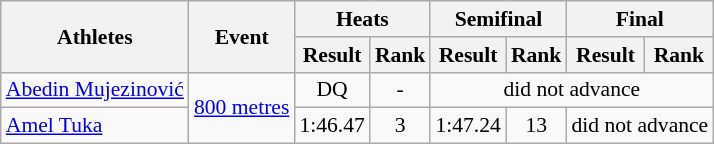<table class="wikitable" border="1" style="font-size:90%">
<tr>
<th rowspan="2">Athletes</th>
<th rowspan="2">Event</th>
<th colspan="2">Heats</th>
<th colspan="2">Semifinal</th>
<th colspan="2">Final</th>
</tr>
<tr>
<th>Result</th>
<th>Rank</th>
<th>Result</th>
<th>Rank</th>
<th>Result</th>
<th>Rank</th>
</tr>
<tr>
<td><a href='#'>Abedin Mujezinović</a></td>
<td rowspan=2><a href='#'>800 metres</a></td>
<td align=center>DQ <strong></strong></td>
<td align=center>-</td>
<td align=center colspan=4>did not advance</td>
</tr>
<tr>
<td><a href='#'>Amel Tuka</a></td>
<td align=center>1:46.47</td>
<td align=center>3 <strong></strong></td>
<td align=center>1:47.24</td>
<td align=center>13</td>
<td align=center colspan=2>did not advance</td>
</tr>
</table>
